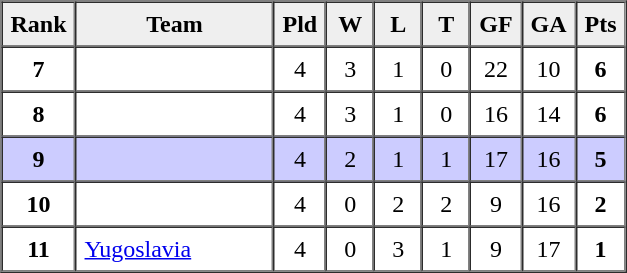<table border=1 cellpadding=5 cellspacing=0>
<tr>
<th bgcolor="#efefef" width="20">Rank</th>
<th bgcolor="#efefef" width="120">Team</th>
<th bgcolor="#efefef" width="20">Pld</th>
<th bgcolor="#efefef" width="20">W</th>
<th bgcolor="#efefef" width="20">L</th>
<th bgcolor="#efefef" width="20">T</th>
<th bgcolor="#efefef" width="20">GF</th>
<th bgcolor="#efefef" width="20">GA</th>
<th bgcolor="#efefef" width="20">Pts</th>
</tr>
<tr align=center>
<td><strong>7</strong></td>
<td align=left></td>
<td>4</td>
<td>3</td>
<td>1</td>
<td>0</td>
<td>22</td>
<td>10</td>
<td><strong>6</strong></td>
</tr>
<tr align=center>
<td><strong>8</strong></td>
<td align=left></td>
<td>4</td>
<td>3</td>
<td>1</td>
<td>0</td>
<td>16</td>
<td>14</td>
<td><strong>6</strong></td>
</tr>
<tr align=center bgcolor="ccccff">
<td><strong>9</strong></td>
<td align=left></td>
<td>4</td>
<td>2</td>
<td>1</td>
<td>1</td>
<td>17</td>
<td>16</td>
<td><strong>5</strong></td>
</tr>
<tr align=center>
<td><strong>10</strong></td>
<td align=left></td>
<td>4</td>
<td>0</td>
<td>2</td>
<td>2</td>
<td>9</td>
<td>16</td>
<td><strong>2</strong></td>
</tr>
<tr align=center>
<td><strong>11</strong></td>
<td align=left> <a href='#'>Yugoslavia</a></td>
<td>4</td>
<td>0</td>
<td>3</td>
<td>1</td>
<td>9</td>
<td>17</td>
<td><strong>1</strong></td>
</tr>
</table>
